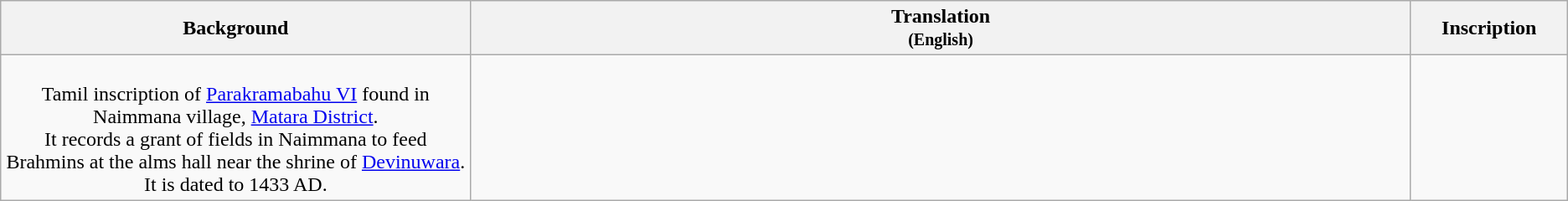<table class="wikitable centre">
<tr>
<th scope="col" align=left>Background<br></th>
<th>Translation<br><small>(English)</small></th>
<th>Inscription<br></th>
</tr>
<tr>
<td align=center width="30%"><br>Tamil inscription of <a href='#'>Parakramabahu VI</a> found in Naimmana village, <a href='#'>Matara District</a>.<br>It records a grant of fields in Naimmana to feed Brahmins at the alms hall near the shrine of <a href='#'>Devinuwara</a>. It is dated to 1433 AD.</td>
<td align=left><br></td>
<td align=center width="10%"></td>
</tr>
</table>
